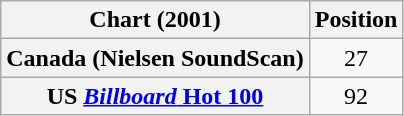<table class="wikitable plainrowheaders" style="text-align:center">
<tr>
<th>Chart (2001)</th>
<th>Position</th>
</tr>
<tr>
<th scope="row">Canada (Nielsen SoundScan)</th>
<td>27</td>
</tr>
<tr>
<th scope="row">US <a href='#'><em>Billboard</em> Hot 100</a></th>
<td>92</td>
</tr>
</table>
